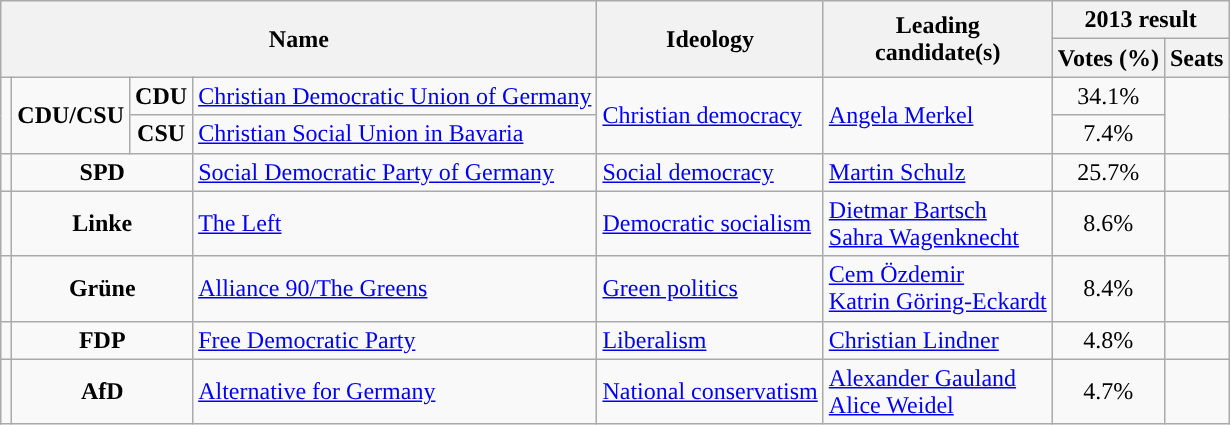<table class="wikitable">
<tr>
<th rowspan="2" colspan="4">Name</th>
<th rowspan="2">Ideology</th>
<th rowspan="2">Leading<br>candidate(s)</th>
<th colspan="2">2013 result</th>
</tr>
<tr>
<th>Votes (%)</th>
<th>Seats</th>
</tr>
<tr>
<td rowspan="2" style="background:"></td>
<td rowspan="2" style="text-align:center;"><strong>CDU/CSU</strong></td>
<td style="text-align:center;"><strong>CDU</strong></td>
<td><a href='#'>Christian Democratic Union of Germany</a><br></td>
<td rowspan="2"><a href='#'>Christian democracy</a></td>
<td rowspan="2"><a href='#'>Angela Merkel</a></td>
<td style="text-align:center;">34.1%</td>
<td rowspan="2"></td>
</tr>
<tr>
<td style="text-align:center;"><strong>CSU</strong></td>
<td><a href='#'>Christian Social Union in Bavaria</a><br></td>
<td style="text-align:center;">7.4%</td>
</tr>
<tr>
<td style="background:"></td>
<td colspan="2" style="text-align:center;"><strong>SPD</strong></td>
<td><a href='#'>Social Democratic Party of Germany</a><br></td>
<td><a href='#'>Social democracy</a></td>
<td><a href='#'>Martin Schulz</a></td>
<td style="text-align:center;">25.7%</td>
<td></td>
</tr>
<tr>
<td style="background:"></td>
<td colspan="2" style="text-align:center;"><strong>Linke</strong></td>
<td><a href='#'>The Left</a><br></td>
<td><a href='#'>Democratic socialism</a></td>
<td><a href='#'>Dietmar Bartsch</a><br><a href='#'>Sahra Wagenknecht</a></td>
<td style="text-align:center;">8.6%</td>
<td></td>
</tr>
<tr>
<td style="background:"></td>
<td colspan="2" style="text-align:center;"><strong>Grüne</strong></td>
<td><a href='#'>Alliance 90/The Greens</a><br></td>
<td><a href='#'>Green politics</a></td>
<td><a href='#'>Cem Özdemir</a><br><a href='#'>Katrin Göring-Eckardt</a></td>
<td style="text-align:center;">8.4%</td>
<td></td>
</tr>
<tr>
<td style="background:"></td>
<td colspan="2" style="text-align:center;"><strong>FDP</strong></td>
<td><a href='#'>Free Democratic Party</a><br></td>
<td><a href='#'>Liberalism</a></td>
<td><a href='#'>Christian Lindner</a></td>
<td style="text-align:center;">4.8%</td>
<td></td>
</tr>
<tr>
<td style="background:"></td>
<td colspan="2" style="text-align:center;"><strong>AfD</strong></td>
<td><a href='#'>Alternative for Germany</a><br></td>
<td><a href='#'>National conservatism</a></td>
<td><a href='#'>Alexander Gauland</a><br><a href='#'>Alice Weidel</a></td>
<td style="text-align:center;">4.7%</td>
<td></td>
</tr>
</table>
